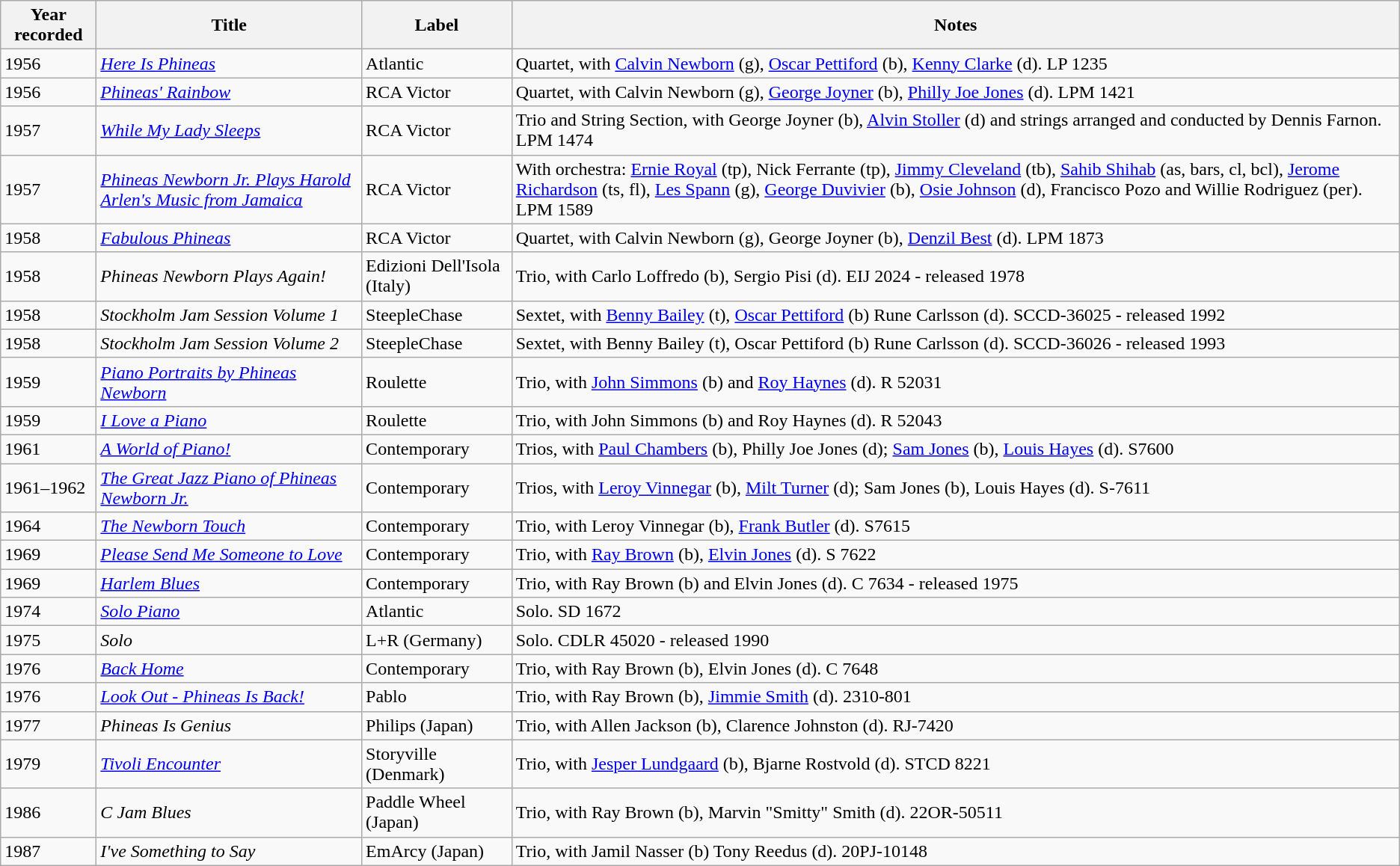<table class="wikitable sortable">
<tr>
<th>Year recorded</th>
<th>Title</th>
<th>Label</th>
<th>Notes</th>
</tr>
<tr>
<td>1956</td>
<td><em><a href='#'>Here Is Phineas</a></em></td>
<td>Atlantic</td>
<td>Quartet, with <a href='#'>Calvin Newborn</a> (g), <a href='#'>Oscar Pettiford</a> (b), <a href='#'>Kenny Clarke</a> (d). LP 1235</td>
</tr>
<tr>
<td>1956</td>
<td><em><a href='#'>Phineas' Rainbow</a></em></td>
<td>RCA Victor</td>
<td>Quartet, with Calvin Newborn (g), <a href='#'>George Joyner</a> (b), <a href='#'>Philly Joe Jones</a> (d). LPM 1421</td>
</tr>
<tr>
<td>1957</td>
<td><em><a href='#'>While My Lady Sleeps</a></em></td>
<td>RCA Victor</td>
<td>Trio and String Section, with George Joyner (b), <a href='#'>Alvin Stoller</a> (d) and strings arranged and conducted by Dennis Farnon. LPM 1474</td>
</tr>
<tr>
<td>1957</td>
<td><em><a href='#'>Phineas Newborn Jr. Plays Harold Arlen's Music from Jamaica</a></em></td>
<td>RCA Victor</td>
<td>With orchestra: <a href='#'>Ernie Royal</a> (tp), Nick Ferrante (tp), <a href='#'>Jimmy Cleveland</a> (tb), <a href='#'>Sahib Shihab</a> (as, bars, cl, bcl), <a href='#'>Jerome Richardson</a> (ts, fl),  <a href='#'>Les Spann</a> (g), <a href='#'>George Duvivier</a> (b), <a href='#'>Osie Johnson</a> (d), Francisco Pozo and Willie Rodriguez (per). LPM 1589</td>
</tr>
<tr>
<td>1958</td>
<td><em><a href='#'>Fabulous Phineas</a></em></td>
<td>RCA Victor</td>
<td>Quartet, with Calvin Newborn (g), George Joyner (b), <a href='#'>Denzil Best</a> (d). LPM 1873</td>
</tr>
<tr>
<td>1958</td>
<td><em>Phineas Newborn Plays Again!</em></td>
<td>Edizioni Dell'Isola (Italy)</td>
<td>Trio, with Carlo Loffredo (b), Sergio Pisi (d). EIJ 2024 - released 1978</td>
</tr>
<tr>
<td>1958</td>
<td><em>Stockholm Jam Session Volume 1</em></td>
<td>SteepleChase</td>
<td>Sextet, with <a href='#'>Benny Bailey</a> (t), <a href='#'>Oscar Pettiford</a> (b) Rune Carlsson (d). SCCD-36025 - released 1992</td>
</tr>
<tr>
<td>1958</td>
<td><em>Stockholm Jam Session Volume 2</em></td>
<td>SteepleChase</td>
<td>Sextet, with Benny Bailey (t), Oscar Pettiford (b) Rune Carlsson (d). SCCD-36026 - released 1993</td>
</tr>
<tr>
<td>1959</td>
<td><em><a href='#'>Piano Portraits by Phineas Newborn</a></em></td>
<td>Roulette</td>
<td>Trio, with <a href='#'>John Simmons</a> (b) and <a href='#'>Roy Haynes</a> (d). R 52031</td>
</tr>
<tr>
<td>1959</td>
<td><em><a href='#'>I Love a Piano</a></em></td>
<td>Roulette</td>
<td>Trio, with John Simmons (b) and Roy Haynes (d). R 52043</td>
</tr>
<tr>
<td>1961</td>
<td><em><a href='#'>A World of Piano!</a></em></td>
<td>Contemporary</td>
<td>Trios, with <a href='#'>Paul Chambers</a> (b), Philly Joe Jones (d); <a href='#'>Sam Jones</a> (b), <a href='#'>Louis Hayes</a> (d). S7600</td>
</tr>
<tr>
<td>1961–1962</td>
<td><em><a href='#'>The Great Jazz Piano of Phineas Newborn Jr.</a></em></td>
<td>Contemporary</td>
<td>Trios, with <a href='#'>Leroy Vinnegar</a> (b), <a href='#'>Milt Turner</a> (d); Sam Jones (b), Louis Hayes (d). S-7611</td>
</tr>
<tr>
<td>1964</td>
<td><em><a href='#'>The Newborn Touch</a></em></td>
<td>Contemporary</td>
<td>Trio, with Leroy Vinnegar (b), <a href='#'>Frank Butler</a> (d). S7615</td>
</tr>
<tr>
<td>1969</td>
<td><em><a href='#'>Please Send Me Someone to Love</a></em></td>
<td>Contemporary</td>
<td>Trio, with <a href='#'>Ray Brown</a> (b), <a href='#'>Elvin Jones</a> (d). S 7622</td>
</tr>
<tr>
<td>1969</td>
<td><em><a href='#'>Harlem Blues</a></em></td>
<td>Contemporary</td>
<td>Trio, with Ray Brown (b) and Elvin Jones (d). C 7634 - released 1975</td>
</tr>
<tr>
<td>1974</td>
<td><em><a href='#'>Solo Piano</a></em></td>
<td>Atlantic</td>
<td>Solo. SD 1672</td>
</tr>
<tr>
<td>1975</td>
<td><em>Solo</em></td>
<td>L+R (Germany)</td>
<td>Solo. CDLR 45020 - released 1990</td>
</tr>
<tr>
<td>1976</td>
<td><em><a href='#'>Back Home</a></em></td>
<td>Contemporary</td>
<td>Trio, with Ray Brown (b), Elvin Jones (d). C 7648</td>
</tr>
<tr>
<td>1976</td>
<td><em><a href='#'>Look Out - Phineas Is Back!</a></em></td>
<td>Pablo</td>
<td>Trio, with Ray Brown (b), <a href='#'>Jimmie Smith</a> (d). 2310-801</td>
</tr>
<tr>
<td>1977</td>
<td><em>Phineas Is Genius</em></td>
<td>Philips (Japan)</td>
<td>Trio, with Allen Jackson (b), Clarence Johnston (d). RJ-7420</td>
</tr>
<tr>
<td>1979</td>
<td><em><a href='#'>Tivoli Encounter</a></em></td>
<td>Storyville (Denmark)</td>
<td>Trio, with <a href='#'>Jesper Lundgaard</a> (b), Bjarne Rostvold (d). STCD 8221</td>
</tr>
<tr>
<td>1986</td>
<td><em>C Jam Blues</em></td>
<td>Paddle Wheel (Japan)</td>
<td>Trio, with Ray Brown (b), Marvin "Smitty" Smith (d). 22OR-50511</td>
</tr>
<tr>
<td>1987</td>
<td><em> I've Something to Say</em></td>
<td>EmArcy (Japan)</td>
<td>Trio, with Jamil Nasser (b) Tony Reedus (d). 20PJ-10148</td>
</tr>
</table>
